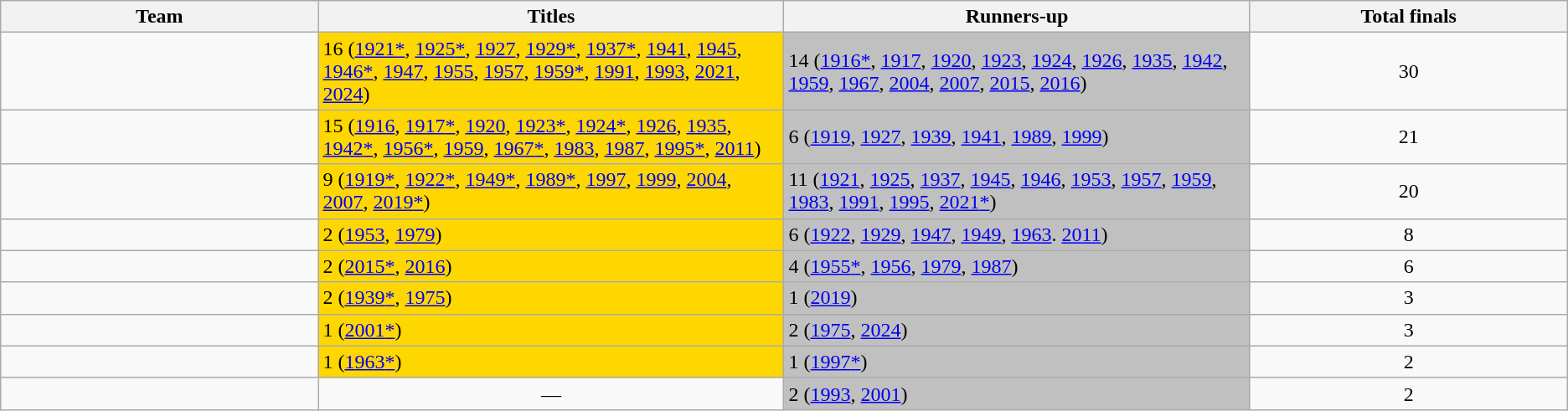<table class="wikitable">
<tr>
<th width=15%>Team</th>
<th width=22%>Titles</th>
<th width=22%>Runners-up</th>
<th width=15%>Total finals</th>
</tr>
<tr>
<td></td>
<td bgcolor=gold>16 (<a href='#'>1921</a><a href='#'>*</a>, <a href='#'>1925</a><a href='#'>*</a>, <a href='#'>1927</a>, <a href='#'>1929</a><a href='#'>*</a>, <a href='#'>1937</a><a href='#'>*</a>, <a href='#'>1941</a>, <a href='#'>1945</a>, <a href='#'>1946</a><a href='#'>*</a>, <a href='#'>1947</a>, <a href='#'>1955</a>, <a href='#'>1957</a>, <a href='#'>1959</a><a href='#'>*</a>, <a href='#'>1991</a>, <a href='#'>1993</a>, <a href='#'>2021</a>, <a href='#'>2024</a>)</td>
<td bgcolor=silver>14 (<a href='#'>1916</a><a href='#'>*</a>, <a href='#'>1917</a>, <a href='#'>1920</a>, <a href='#'>1923</a>, <a href='#'>1924</a>, <a href='#'>1926</a>, <a href='#'>1935</a>, <a href='#'>1942</a>, <a href='#'>1959</a>, <a href='#'>1967</a>, <a href='#'>2004</a>, <a href='#'>2007</a>, <a href='#'>2015</a>, <a href='#'>2016</a>)</td>
<td align="center">30</td>
</tr>
<tr>
<td></td>
<td bgcolor=gold>15 (<a href='#'>1916</a>, <a href='#'>1917</a><a href='#'>*</a>, <a href='#'>1920</a>, <a href='#'>1923</a><a href='#'>*</a>, <a href='#'>1924</a><a href='#'>*</a>, <a href='#'>1926</a>, <a href='#'>1935</a>, <a href='#'>1942</a><a href='#'>*</a>, <a href='#'>1956</a><a href='#'>*</a>, <a href='#'>1959</a>, <a href='#'>1967</a><a href='#'>*</a>, <a href='#'>1983</a>, <a href='#'>1987</a>, <a href='#'>1995</a><a href='#'>*</a>, <a href='#'>2011</a>)</td>
<td bgcolor=silver>6 (<a href='#'>1919</a>, <a href='#'>1927</a>, <a href='#'>1939</a>, <a href='#'>1941</a>, <a href='#'>1989</a>, <a href='#'>1999</a>)</td>
<td align="center">21</td>
</tr>
<tr>
<td></td>
<td bgcolor=gold>9 (<a href='#'>1919</a><a href='#'>*</a>, <a href='#'>1922</a><a href='#'>*</a>, <a href='#'>1949</a><a href='#'>*</a>, <a href='#'>1989</a><a href='#'>*</a>, <a href='#'>1997</a>, <a href='#'>1999</a>, <a href='#'>2004</a>, <a href='#'>2007</a>, <a href='#'>2019</a><a href='#'>*</a>)</td>
<td bgcolor=silver>11 (<a href='#'>1921</a>, <a href='#'>1925</a>, <a href='#'>1937</a>, <a href='#'>1945</a>, <a href='#'>1946</a>, <a href='#'>1953</a>, <a href='#'>1957</a>, <a href='#'>1959</a>, <a href='#'>1983</a>, <a href='#'>1991</a>, <a href='#'>1995</a>, <a href='#'>2021</a><a href='#'>*</a>)</td>
<td align="center">20</td>
</tr>
<tr>
<td></td>
<td bgcolor=gold>2 (<a href='#'>1953</a>, <a href='#'>1979</a>)</td>
<td bgcolor=silver>6 (<a href='#'>1922</a>, <a href='#'>1929</a>, <a href='#'>1947</a>, <a href='#'>1949</a>, <a href='#'>1963</a>. <a href='#'>2011</a>)</td>
<td align="center">8</td>
</tr>
<tr>
<td></td>
<td bgcolor=gold>2 (<a href='#'>2015</a><a href='#'>*</a>, <a href='#'>2016</a>)</td>
<td bgcolor=silver>4 (<a href='#'>1955</a><a href='#'>*</a>, <a href='#'>1956</a>, <a href='#'>1979</a>, <a href='#'>1987</a>)</td>
<td align="center">6</td>
</tr>
<tr>
<td></td>
<td bgcolor=gold>2 (<a href='#'>1939</a><a href='#'>*</a>, <a href='#'>1975</a>)</td>
<td bgcolor=silver>1 (<a href='#'>2019</a>)</td>
<td align="center">3</td>
</tr>
<tr>
<td></td>
<td bgcolor=gold>1 (<a href='#'>2001</a><a href='#'>*</a>)</td>
<td bgcolor=silver>2 (<a href='#'>1975</a>, <a href='#'>2024</a>)</td>
<td align="center">3</td>
</tr>
<tr>
<td></td>
<td bgcolor=gold>1 (<a href='#'>1963</a><a href='#'>*</a>)</td>
<td bgcolor=silver>1 (<a href='#'>1997</a><a href='#'>*</a>)</td>
<td align="center">2</td>
</tr>
<tr>
<td></td>
<td align="center">—</td>
<td bgcolor=silver>2 (<a href='#'>1993</a>, <a href='#'>2001</a>)</td>
<td align="center">2</td>
</tr>
</table>
